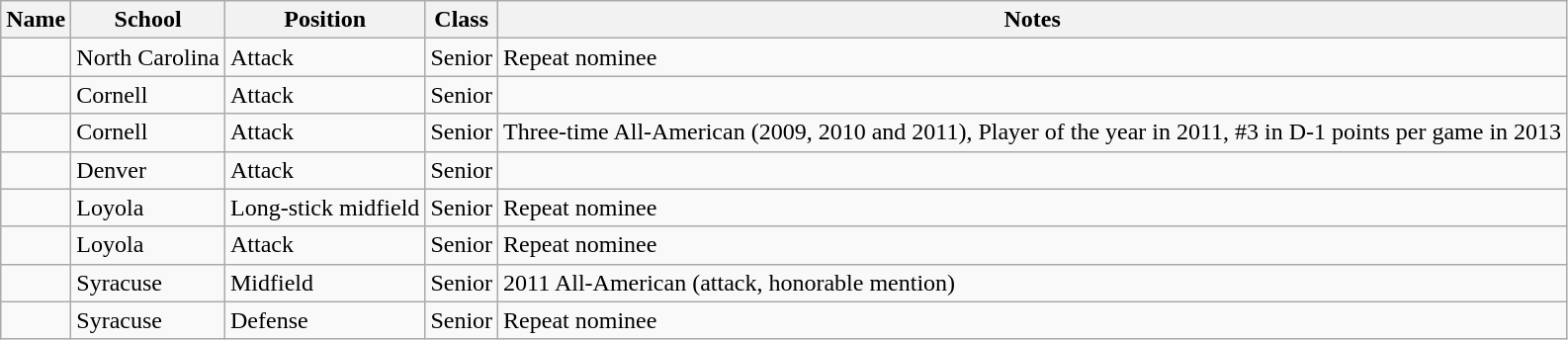<table class="wikitable sortable">
<tr>
<th>Name</th>
<th>School</th>
<th>Position</th>
<th>Class</th>
<th>Notes</th>
</tr>
<tr>
<td></td>
<td>North Carolina</td>
<td>Attack</td>
<td>Senior</td>
<td>Repeat nominee</td>
</tr>
<tr>
<td></td>
<td>Cornell</td>
<td>Attack</td>
<td>Senior</td>
<td></td>
</tr>
<tr>
<td></td>
<td>Cornell</td>
<td>Attack</td>
<td>Senior</td>
<td>Three-time All-American (2009, 2010 and 2011), Player of the year in 2011, #3 in D-1 points per game in 2013</td>
</tr>
<tr>
<td></td>
<td>Denver</td>
<td>Attack</td>
<td>Senior</td>
<td></td>
</tr>
<tr>
<td></td>
<td>Loyola</td>
<td>Long-stick midfield</td>
<td>Senior</td>
<td>Repeat nominee</td>
</tr>
<tr>
<td></td>
<td>Loyola</td>
<td>Attack</td>
<td>Senior</td>
<td>Repeat nominee</td>
</tr>
<tr>
<td></td>
<td>Syracuse</td>
<td>Midfield</td>
<td>Senior</td>
<td>2011 All-American (attack, honorable mention)</td>
</tr>
<tr>
<td></td>
<td>Syracuse</td>
<td>Defense</td>
<td>Senior</td>
<td>Repeat nominee</td>
</tr>
</table>
